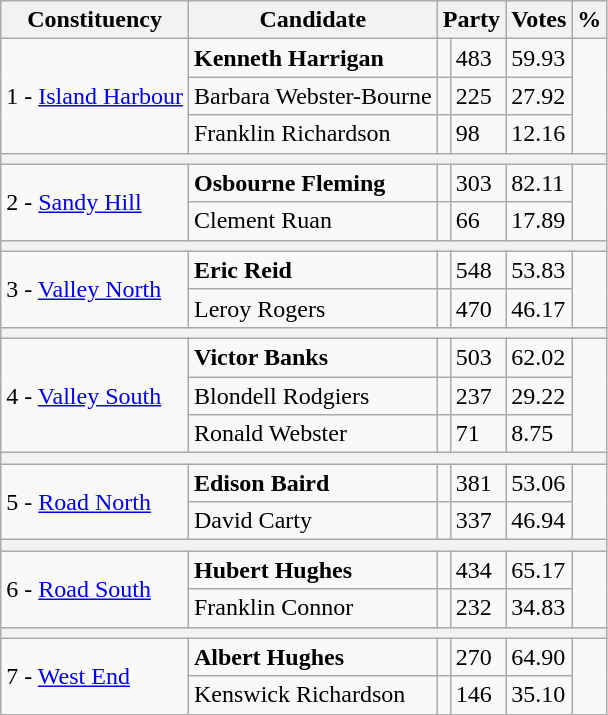<table class="wikitable">
<tr>
<th>Constituency</th>
<th>Candidate</th>
<th colspan=2>Party</th>
<th>Votes</th>
<th>%</th>
</tr>
<tr>
<td rowspan=3>1 - <a href='#'>Island Harbour</a></td>
<td><strong>Kenneth Harrigan</strong></td>
<td></td>
<td>483</td>
<td>59.93</td>
</tr>
<tr>
<td>Barbara Webster-Bourne</td>
<td></td>
<td>225</td>
<td>27.92</td>
</tr>
<tr>
<td>Franklin Richardson</td>
<td></td>
<td>98</td>
<td>12.16</td>
</tr>
<tr>
<th colspan=6></th>
</tr>
<tr>
<td rowspan=2>2 - <a href='#'>Sandy Hill</a></td>
<td><strong>Osbourne Fleming</strong></td>
<td></td>
<td>303</td>
<td>82.11</td>
</tr>
<tr>
<td>Clement Ruan</td>
<td></td>
<td>66</td>
<td>17.89</td>
</tr>
<tr>
<th colspan=6></th>
</tr>
<tr>
<td rowspan=2>3 - <a href='#'>Valley North</a></td>
<td><strong>Eric Reid</strong></td>
<td></td>
<td>548</td>
<td>53.83</td>
</tr>
<tr>
<td>Leroy Rogers</td>
<td></td>
<td>470</td>
<td>46.17</td>
</tr>
<tr>
<th colspan=6></th>
</tr>
<tr>
<td rowspan=3>4 - <a href='#'>Valley South</a></td>
<td><strong>Victor Banks</strong></td>
<td></td>
<td>503</td>
<td>62.02</td>
</tr>
<tr>
<td>Blondell Rodgiers</td>
<td></td>
<td>237</td>
<td>29.22</td>
</tr>
<tr>
<td>Ronald Webster</td>
<td></td>
<td>71</td>
<td>8.75</td>
</tr>
<tr>
<th colspan=6></th>
</tr>
<tr>
<td rowspan=2>5 - <a href='#'>Road North</a></td>
<td><strong>Edison Baird</strong></td>
<td></td>
<td>381</td>
<td>53.06</td>
</tr>
<tr>
<td>David Carty</td>
<td></td>
<td>337</td>
<td>46.94</td>
</tr>
<tr>
<th colspan=6></th>
</tr>
<tr>
<td rowspan=2>6 - <a href='#'>Road South</a></td>
<td><strong>Hubert Hughes</strong></td>
<td></td>
<td>434</td>
<td>65.17</td>
</tr>
<tr>
<td>Franklin Connor</td>
<td></td>
<td>232</td>
<td>34.83</td>
</tr>
<tr>
<th colspan=6></th>
</tr>
<tr>
<td rowspan=2>7 - <a href='#'>West End</a></td>
<td><strong>Albert Hughes</strong></td>
<td></td>
<td>270</td>
<td>64.90</td>
</tr>
<tr>
<td>Kenswick Richardson</td>
<td></td>
<td>146</td>
<td>35.10</td>
</tr>
</table>
